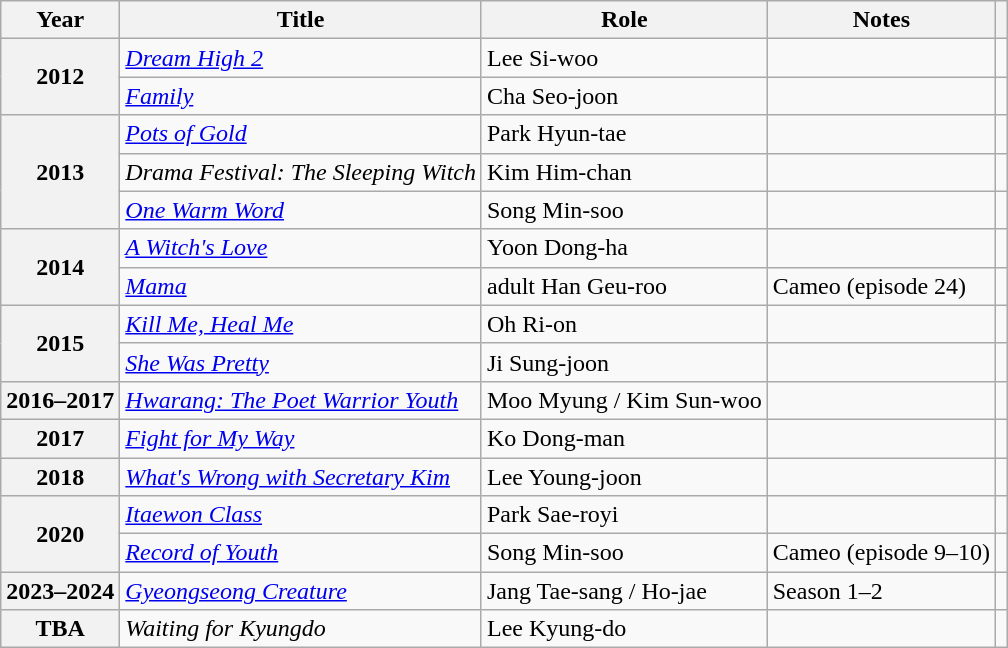<table class="wikitable plainrowheaders sortable">
<tr>
<th scope="col">Year</th>
<th scope="col">Title</th>
<th scope="col">Role</th>
<th scope="col" class="unsortable">Notes</th>
<th scope="col" class="unsortable"></th>
</tr>
<tr>
<th scope="row" rowspan="2">2012</th>
<td><em><a href='#'>Dream High 2</a></em></td>
<td>Lee Si-woo</td>
<td></td>
<td style="text-align:center"></td>
</tr>
<tr>
<td><em><a href='#'>Family</a></em></td>
<td>Cha Seo-joon</td>
<td></td>
<td style="text-align:center"></td>
</tr>
<tr>
<th scope="row" rowspan="3">2013</th>
<td><em><a href='#'>Pots of Gold</a></em></td>
<td>Park Hyun-tae</td>
<td></td>
<td style="text-align:center"></td>
</tr>
<tr>
<td><em>Drama Festival: The Sleeping Witch</em></td>
<td>Kim Him-chan</td>
<td></td>
<td style="text-align:center"></td>
</tr>
<tr>
<td><em><a href='#'>One Warm Word</a></em></td>
<td>Song Min-soo</td>
<td></td>
<td style="text-align:center"></td>
</tr>
<tr>
<th scope="row" rowspan="2">2014</th>
<td><em><a href='#'>A Witch's Love</a></em></td>
<td>Yoon Dong-ha</td>
<td></td>
<td style="text-align:center"></td>
</tr>
<tr>
<td><em><a href='#'>Mama</a></em></td>
<td>adult Han Geu-roo</td>
<td>Cameo (episode 24)</td>
<td style="text-align:center"></td>
</tr>
<tr>
<th scope="row" rowspan="2">2015</th>
<td><em><a href='#'>Kill Me, Heal Me</a></em></td>
<td>Oh Ri-on</td>
<td></td>
<td style="text-align:center"></td>
</tr>
<tr>
<td><em><a href='#'>She Was Pretty</a></em></td>
<td>Ji Sung-joon</td>
<td></td>
<td style="text-align:center"></td>
</tr>
<tr>
<th scope="row">2016–2017</th>
<td><em><a href='#'>Hwarang: The Poet Warrior Youth</a></em></td>
<td>Moo Myung / Kim Sun-woo</td>
<td></td>
<td style="text-align:center"></td>
</tr>
<tr>
<th scope="row">2017</th>
<td><em><a href='#'>Fight for My Way</a></em></td>
<td>Ko Dong-man</td>
<td></td>
<td style="text-align:center"></td>
</tr>
<tr>
<th scope="row">2018</th>
<td><em><a href='#'>What's Wrong with Secretary Kim</a></em></td>
<td>Lee Young-joon</td>
<td></td>
<td style="text-align:center"></td>
</tr>
<tr>
<th scope="row" rowspan="2">2020</th>
<td><em><a href='#'>Itaewon Class</a></em></td>
<td>Park Sae-royi</td>
<td></td>
<td style="text-align:center"></td>
</tr>
<tr>
<td><em><a href='#'>Record of Youth</a></em></td>
<td>Song Min-soo</td>
<td>Cameo (episode 9–10)</td>
<td style="text-align:center"></td>
</tr>
<tr>
<th scope="row">2023–2024</th>
<td><em><a href='#'>Gyeongseong Creature</a></em></td>
<td>Jang Tae-sang / Ho-jae</td>
<td>Season 1–2</td>
<td style="text-align:center"></td>
</tr>
<tr>
<th scope="row">TBA</th>
<td><em>Waiting for Kyungdo</em></td>
<td>Lee Kyung-do</td>
<td></td>
<td style="text-align:center"></td>
</tr>
</table>
